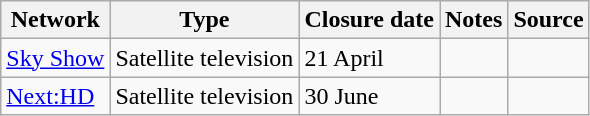<table class="wikitable sortable">
<tr>
<th>Network</th>
<th>Type</th>
<th>Closure date</th>
<th>Notes</th>
<th>Source</th>
</tr>
<tr>
<td><a href='#'>Sky Show</a></td>
<td>Satellite television</td>
<td>21 April</td>
<td></td>
<td></td>
</tr>
<tr>
<td><a href='#'>Next:HD</a></td>
<td>Satellite television</td>
<td>30 June</td>
<td></td>
<td></td>
</tr>
</table>
